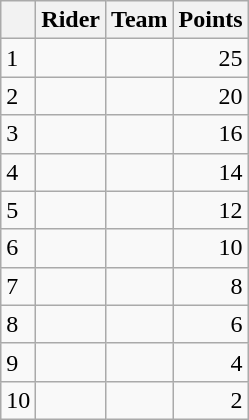<table class="wikitable">
<tr>
<th></th>
<th>Rider</th>
<th>Team</th>
<th>Points</th>
</tr>
<tr>
<td>1</td>
<td></td>
<td></td>
<td align=right>25</td>
</tr>
<tr>
<td>2</td>
<td></td>
<td></td>
<td align=right>20</td>
</tr>
<tr>
<td>3</td>
<td></td>
<td></td>
<td align=right>16</td>
</tr>
<tr>
<td>4</td>
<td></td>
<td></td>
<td align=right>14</td>
</tr>
<tr>
<td>5</td>
<td></td>
<td></td>
<td align=right>12</td>
</tr>
<tr>
<td>6</td>
<td></td>
<td></td>
<td align=right>10</td>
</tr>
<tr>
<td>7</td>
<td></td>
<td></td>
<td align=right>8</td>
</tr>
<tr>
<td>8</td>
<td></td>
<td></td>
<td align=right>6</td>
</tr>
<tr>
<td>9</td>
<td></td>
<td></td>
<td align=right>4</td>
</tr>
<tr>
<td>10</td>
<td></td>
<td></td>
<td align=right>2</td>
</tr>
</table>
